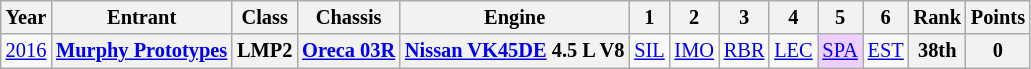<table class="wikitable" style="text-align:center; font-size:85%">
<tr>
<th>Year</th>
<th>Entrant</th>
<th>Class</th>
<th>Chassis</th>
<th>Engine</th>
<th>1</th>
<th>2</th>
<th>3</th>
<th>4</th>
<th>5</th>
<th>6</th>
<th>Rank</th>
<th>Points</th>
</tr>
<tr>
<td><a href='#'>2016</a></td>
<th nowrap><a href='#'>Murphy Prototypes</a></th>
<th>LMP2</th>
<th nowrap><a href='#'>Oreca 03R</a></th>
<th nowrap><a href='#'>Nissan VK45DE</a> 4.5 L V8</th>
<td><a href='#'>SIL</a></td>
<td><a href='#'>IMO</a></td>
<td><a href='#'>RBR</a></td>
<td><a href='#'>LEC</a></td>
<td style="background:#EFCFFF;"><a href='#'>SPA</a><br></td>
<td><a href='#'>EST</a></td>
<th>38th</th>
<th>0</th>
</tr>
</table>
